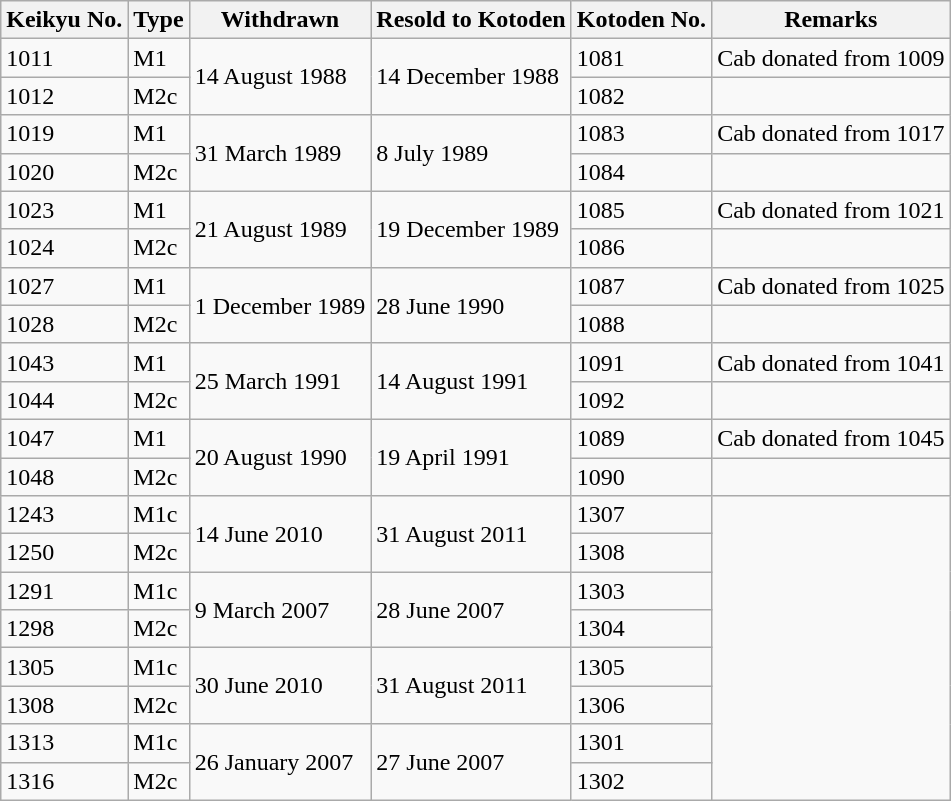<table class="wikitable">
<tr>
<th>Keikyu No.</th>
<th>Type</th>
<th>Withdrawn</th>
<th>Resold to Kotoden</th>
<th>Kotoden No.</th>
<th>Remarks</th>
</tr>
<tr>
<td>1011</td>
<td>M1</td>
<td rowspan="2">14 August 1988</td>
<td rowspan="2">14 December 1988</td>
<td>1081</td>
<td>Cab donated from 1009</td>
</tr>
<tr>
<td>1012</td>
<td>M2c</td>
<td>1082</td>
<td></td>
</tr>
<tr>
<td>1019</td>
<td>M1</td>
<td rowspan="2">31 March 1989</td>
<td rowspan="2">8 July 1989</td>
<td>1083</td>
<td>Cab donated from 1017</td>
</tr>
<tr>
<td>1020</td>
<td>M2c</td>
<td>1084</td>
<td></td>
</tr>
<tr>
<td>1023</td>
<td>M1</td>
<td rowspan="2">21 August 1989</td>
<td rowspan="2">19 December 1989</td>
<td>1085</td>
<td>Cab donated from 1021</td>
</tr>
<tr>
<td>1024</td>
<td>M2c</td>
<td>1086</td>
<td></td>
</tr>
<tr>
<td>1027</td>
<td>M1</td>
<td rowspan="2">1 December 1989</td>
<td rowspan="2">28 June 1990</td>
<td>1087</td>
<td>Cab donated from 1025</td>
</tr>
<tr>
<td>1028</td>
<td>M2c</td>
<td>1088</td>
<td></td>
</tr>
<tr>
<td>1043</td>
<td>M1</td>
<td rowspan="2">25 March 1991</td>
<td rowspan="2">14 August 1991</td>
<td>1091</td>
<td>Cab donated from 1041</td>
</tr>
<tr>
<td>1044</td>
<td>M2c</td>
<td>1092</td>
<td></td>
</tr>
<tr>
<td>1047</td>
<td>M1</td>
<td rowspan="2">20 August 1990</td>
<td rowspan="2">19 April 1991</td>
<td>1089</td>
<td>Cab donated from 1045</td>
</tr>
<tr>
<td>1048</td>
<td>M2c</td>
<td>1090</td>
<td></td>
</tr>
<tr>
<td>1243</td>
<td>M1c</td>
<td rowspan="2">14 June 2010</td>
<td rowspan="2">31 August 2011</td>
<td>1307</td>
<td rowspan=8> </td>
</tr>
<tr>
<td>1250</td>
<td>M2c</td>
<td>1308</td>
</tr>
<tr>
<td>1291</td>
<td>M1c</td>
<td rowspan="2">9 March 2007</td>
<td rowspan="2">28 June 2007</td>
<td>1303</td>
</tr>
<tr>
<td>1298</td>
<td>M2c</td>
<td>1304</td>
</tr>
<tr>
<td>1305</td>
<td>M1c</td>
<td rowspan="2">30 June 2010</td>
<td rowspan="2">31 August 2011</td>
<td>1305</td>
</tr>
<tr>
<td>1308</td>
<td>M2c</td>
<td>1306</td>
</tr>
<tr>
<td>1313</td>
<td>M1c</td>
<td rowspan="2">26 January 2007</td>
<td rowspan="2">27 June 2007</td>
<td>1301</td>
</tr>
<tr>
<td>1316</td>
<td>M2c</td>
<td>1302</td>
</tr>
</table>
